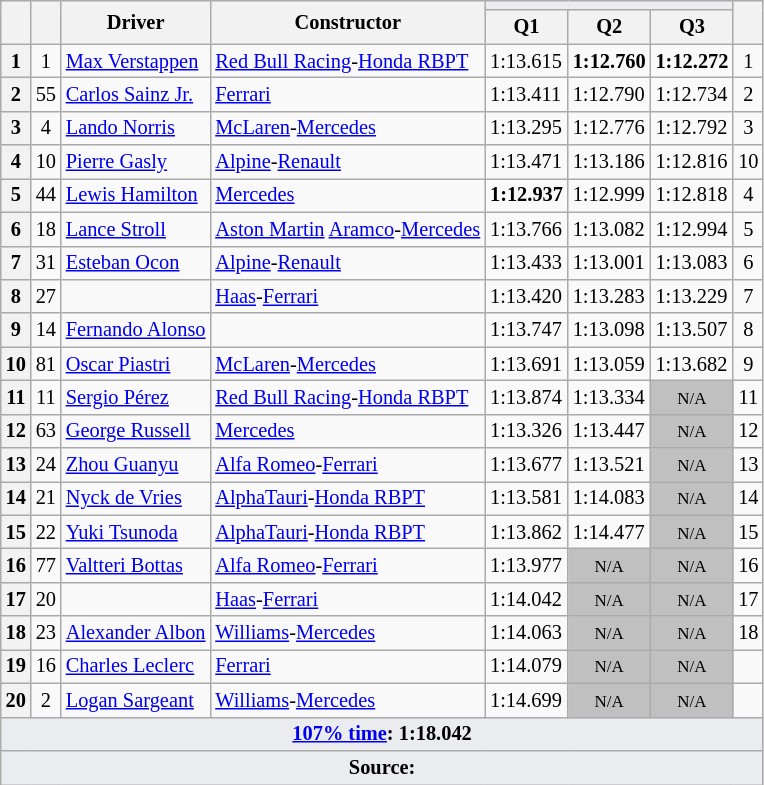<table class="wikitable sortable" style="font-size: 85%;">
<tr>
<th rowspan="2"></th>
<th rowspan="2"></th>
<th rowspan="2">Driver</th>
<th rowspan="2">Constructor</th>
<th colspan="3" style="background:#eaecf0; text-align:center;"></th>
<th rowspan="2"></th>
</tr>
<tr>
<th scope="col">Q1</th>
<th scope="col">Q2</th>
<th scope="col">Q3</th>
</tr>
<tr>
<th scope="row">1</th>
<td align="center">1</td>
<td data-sort-value="ver"> <a href='#'>Max Verstappen</a></td>
<td><a href='#'>Red Bull Racing</a>-<a href='#'>Honda RBPT</a></td>
<td>1:13.615</td>
<td><strong>1:12.760</strong></td>
<td><strong>1:12.272</strong></td>
<td align="center">1</td>
</tr>
<tr>
<th scope="row">2</th>
<td align="center">55</td>
<td data-sort-value="sai"> <a href='#'>Carlos Sainz Jr.</a></td>
<td><a href='#'>Ferrari</a></td>
<td>1:13.411</td>
<td>1:12.790</td>
<td>1:12.734</td>
<td align="center">2</td>
</tr>
<tr>
<th scope="row">3</th>
<td align="center">4</td>
<td data-sort-value="nor"> <a href='#'>Lando Norris</a></td>
<td><a href='#'>McLaren</a>-<a href='#'>Mercedes</a></td>
<td>1:13.295</td>
<td>1:12.776</td>
<td>1:12.792</td>
<td align="center">3</td>
</tr>
<tr>
<th scope="row">4</th>
<td align="center">10</td>
<td data-sort-value="gas"> <a href='#'>Pierre Gasly</a></td>
<td><a href='#'>Alpine</a>-<a href='#'>Renault</a></td>
<td>1:13.471</td>
<td>1:13.186</td>
<td>1:12.816</td>
<td align="center">10</td>
</tr>
<tr>
<th scope="row">5</th>
<td align="center">44</td>
<td data-sort-value="ham"> <a href='#'>Lewis Hamilton</a></td>
<td><a href='#'>Mercedes</a></td>
<td><strong>1:12.937</strong></td>
<td>1:12.999</td>
<td>1:12.818</td>
<td align="center">4</td>
</tr>
<tr>
<th scope="row">6</th>
<td align="center">18</td>
<td data-sort-value="str"> <a href='#'>Lance Stroll</a></td>
<td><a href='#'>Aston Martin</a> <a href='#'>Aramco</a>-<a href='#'>Mercedes</a></td>
<td>1:13.766</td>
<td>1:13.082</td>
<td>1:12.994</td>
<td align="center">5</td>
</tr>
<tr>
<th scope="row">7</th>
<td align="center">31</td>
<td data-sort-value="oco"> <a href='#'>Esteban Ocon</a></td>
<td><a href='#'>Alpine</a>-<a href='#'>Renault</a></td>
<td>1:13.433</td>
<td>1:13.001</td>
<td>1:13.083</td>
<td align="center">6</td>
</tr>
<tr>
<th scope="row">8</th>
<td align="center">27</td>
<td data-sort-value="hul"></td>
<td><a href='#'>Haas</a>-<a href='#'>Ferrari</a></td>
<td>1:13.420</td>
<td>1:13.283</td>
<td>1:13.229</td>
<td align="center">7</td>
</tr>
<tr>
<th scope="row">9</th>
<td align="center">14</td>
<td data-sort-value="alo"> <a href='#'>Fernando Alonso</a></td>
<td></td>
<td>1:13.747</td>
<td>1:13.098</td>
<td>1:13.507</td>
<td align="center">8</td>
</tr>
<tr>
<th scope="row">10</th>
<td align="center">81</td>
<td data-sort-value="pia"> <a href='#'>Oscar Piastri</a></td>
<td><a href='#'>McLaren</a>-<a href='#'>Mercedes</a></td>
<td>1:13.691</td>
<td>1:13.059</td>
<td>1:13.682</td>
<td align="center">9</td>
</tr>
<tr>
<th scope="row">11</th>
<td align="center">11</td>
<td data-sort-value="per"> <a href='#'>Sergio Pérez</a></td>
<td><a href='#'>Red Bull Racing</a>-<a href='#'>Honda RBPT</a></td>
<td>1:13.874</td>
<td>1:13.334</td>
<td data-sort-value="15" align="center" style="background: silver"><small>N/A</small></td>
<td align="center">11</td>
</tr>
<tr>
<th scope="row">12</th>
<td align="center">63</td>
<td data-sort-value="rus"> <a href='#'>George Russell</a></td>
<td><a href='#'>Mercedes</a></td>
<td>1:13.326</td>
<td>1:13.447</td>
<td data-sort-value="16" align="center" style="background: silver"><small>N/A</small></td>
<td align="center">12</td>
</tr>
<tr>
<th scope="row">13</th>
<td align="center">24</td>
<td data-sort-value="zho"> <a href='#'>Zhou Guanyu</a></td>
<td><a href='#'>Alfa Romeo</a>-<a href='#'>Ferrari</a></td>
<td>1:13.677</td>
<td>1:13.521</td>
<td data-sort-value="16" align="center" style="background: silver"><small>N/A</small></td>
<td align="center">13</td>
</tr>
<tr>
<th scope="row">14</th>
<td align="center">21</td>
<td data-sort-value="dev"> <a href='#'>Nyck de Vries</a></td>
<td><a href='#'>AlphaTauri</a>-<a href='#'>Honda RBPT</a></td>
<td>1:13.581</td>
<td>1:14.083</td>
<td data-sort-value="20" align="center" style="background: silver"><small>N/A</small></td>
<td align="center">14</td>
</tr>
<tr>
<th scope="row">15</th>
<td align="center">22</td>
<td data-sort-value="tsu"> <a href='#'>Yuki Tsunoda</a></td>
<td><a href='#'>AlphaTauri</a>-<a href='#'>Honda RBPT</a></td>
<td>1:13.862</td>
<td>1:14.477</td>
<td data-sort-value="15" align="center" style="background: silver"><small>N/A</small></td>
<td align="center">15</td>
</tr>
<tr>
<th scope="row">16</th>
<td align="center">77</td>
<td data-sort-value="bot"> <a href='#'>Valtteri Bottas</a></td>
<td><a href='#'>Alfa Romeo</a>-<a href='#'>Ferrari</a></td>
<td>1:13.977</td>
<td data-sort-value="15" align="center" style="background: silver"><small>N/A</small></td>
<td data-sort-value="15" align="center" style="background: silver"><small>N/A</small></td>
<td align="center">16</td>
</tr>
<tr>
<th scope="row">17</th>
<td align="center">20</td>
<td data-sort-value="mag"></td>
<td><a href='#'>Haas</a>-<a href='#'>Ferrari</a></td>
<td>1:14.042</td>
<td data-sort-value="17" align="center" style="background: silver"><small>N/A</small></td>
<td data-sort-value="17" align="center" style="background: silver"><small>N/A</small></td>
<td align="center">17</td>
</tr>
<tr>
<th scope="row">18</th>
<td align="center">23</td>
<td data-sort-value="alb"> <a href='#'>Alexander Albon</a></td>
<td><a href='#'>Williams</a>-<a href='#'>Mercedes</a></td>
<td>1:14.063</td>
<td data-sort-value="13" align="center" style="background: silver"><small>N/A</small></td>
<td data-sort-value="13" align="center" style="background: silver"><small>N/A</small></td>
<td align="center">18</td>
</tr>
<tr>
<th scope="row">19</th>
<td align="center">16</td>
<td data-sort-value="lec"> <a href='#'>Charles Leclerc</a></td>
<td><a href='#'>Ferrari</a></td>
<td>1:14.079</td>
<td data-sort-value="15" align="center" style="background: silver"><small>N/A</small></td>
<td data-sort-value="15" align="center" style="background: silver"><small>N/A</small></td>
<td align="center"></td>
</tr>
<tr>
<th scope="row">20</th>
<td align="center">2</td>
<td data-sort-value="sar"> <a href='#'>Logan Sargeant</a></td>
<td><a href='#'>Williams</a>-<a href='#'>Mercedes</a></td>
<td>1:14.699</td>
<td data-sort-value="15" align="center" style="background: silver"><small>N/A</small></td>
<td data-sort-value="15" align="center" style="background: silver"><small>N/A</small></td>
<td align="center"></td>
</tr>
<tr class="sortbottom">
<td colspan="8" style="background-color:#eaecf0;text-align:center"><strong><a href='#'>107% time</a>: 1:18.042</strong></td>
</tr>
<tr class="sortbottom">
<td colspan="8" style="background-color:#eaecf0;text-align:center"><strong>Source:</strong></td>
</tr>
</table>
